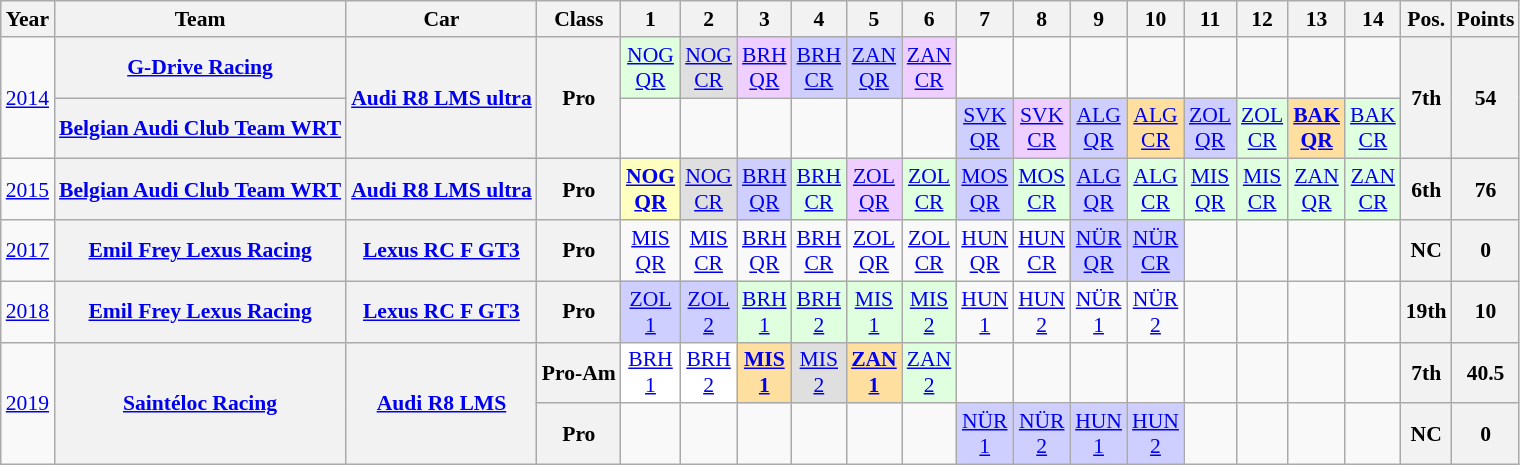<table class="wikitable" border="1" style="text-align:center; font-size:90%;">
<tr>
<th>Year</th>
<th>Team</th>
<th>Car</th>
<th>Class</th>
<th>1</th>
<th>2</th>
<th>3</th>
<th>4</th>
<th>5</th>
<th>6</th>
<th>7</th>
<th>8</th>
<th>9</th>
<th>10</th>
<th>11</th>
<th>12</th>
<th>13</th>
<th>14</th>
<th>Pos.</th>
<th>Points</th>
</tr>
<tr>
<td rowspan=2><a href='#'>2014</a></td>
<th><a href='#'>G-Drive Racing</a></th>
<th rowspan=2><a href='#'>Audi R8 LMS ultra</a></th>
<th rowspan=2>Pro</th>
<td style="background:#DFFFDF;"><a href='#'>NOG<br>QR</a><br></td>
<td style="background:#DFDFDF;"><a href='#'>NOG<br>CR</a><br></td>
<td style="background:#EFCFFF;"><a href='#'>BRH<br>QR</a><br></td>
<td style="background:#CFCFFF;"><a href='#'>BRH<br>CR</a><br></td>
<td style="background:#CFCFFF;"><a href='#'>ZAN<br>QR</a><br></td>
<td style="background:#EFCFFF;"><a href='#'>ZAN<br>CR</a><br></td>
<td></td>
<td></td>
<td></td>
<td></td>
<td></td>
<td></td>
<td></td>
<td></td>
<th rowspan=2>7th</th>
<th rowspan=2>54</th>
</tr>
<tr>
<th><a href='#'>Belgian Audi Club Team WRT</a></th>
<td></td>
<td></td>
<td></td>
<td></td>
<td></td>
<td></td>
<td style="background:#CFCFFF;"><a href='#'>SVK<br>QR</a><br></td>
<td style="background:#EFCFFF;"><a href='#'>SVK<br>CR</a><br></td>
<td style="background:#CFCFFF;"><a href='#'>ALG<br>QR</a><br></td>
<td style="background:#FFDF9F;"><a href='#'>ALG<br>CR</a><br></td>
<td style="background:#CFCFFF;"><a href='#'>ZOL<br>QR</a><br></td>
<td style="background:#DFFFDF;"><a href='#'>ZOL<br>CR</a><br></td>
<td style="background:#FFDF9F;"><strong><a href='#'>BAK<br>QR</a></strong><br></td>
<td style="background:#DFFFDF;"><a href='#'>BAK<br>CR</a><br></td>
</tr>
<tr>
<td><a href='#'>2015</a></td>
<th><a href='#'>Belgian Audi Club Team WRT</a></th>
<th><a href='#'>Audi R8 LMS ultra</a></th>
<th>Pro</th>
<td style="background:#FFFFBF;"><strong><a href='#'>NOG<br>QR</a></strong><br></td>
<td style="background:#DFDFDF;"><a href='#'>NOG<br>CR</a><br></td>
<td style="background:#CFCFFF;"><a href='#'>BRH<br>QR</a><br></td>
<td style="background:#DFFFDF;"><a href='#'>BRH<br>CR</a><br></td>
<td style="background:#EFCFFF;"><a href='#'>ZOL<br>QR</a><br></td>
<td style="background:#DFFFDF;"><a href='#'>ZOL<br>CR</a><br></td>
<td style="background:#CFCFFF;"><a href='#'>MOS<br>QR</a><br></td>
<td style="background:#DFFFDF;"><a href='#'>MOS<br>CR</a><br></td>
<td style="background:#CFCFFF;"><a href='#'>ALG<br>QR</a><br></td>
<td style="background:#DFFFDF;"><a href='#'>ALG<br>CR</a><br></td>
<td style="background:#DFFFDF;"><a href='#'>MIS<br>QR</a><br></td>
<td style="background:#DFFFDF;"><a href='#'>MIS<br>CR</a><br></td>
<td style="background:#DFFFDF;"><a href='#'>ZAN<br>QR</a><br></td>
<td style="background:#DFFFDF;"><a href='#'>ZAN<br>CR</a><br></td>
<th>6th</th>
<th>76</th>
</tr>
<tr>
<td><a href='#'>2017</a></td>
<th><a href='#'>Emil Frey Lexus Racing</a></th>
<th><a href='#'>Lexus RC F GT3</a></th>
<th>Pro</th>
<td><a href='#'>MIS<br>QR</a></td>
<td><a href='#'>MIS<br>CR</a></td>
<td><a href='#'>BRH<br>QR</a></td>
<td><a href='#'>BRH<br>CR</a></td>
<td><a href='#'>ZOL<br>QR</a></td>
<td><a href='#'>ZOL<br>CR</a></td>
<td><a href='#'>HUN<br>QR</a></td>
<td><a href='#'>HUN<br>CR</a></td>
<td style="background:#CFCFFF;"><a href='#'>NÜR<br>QR</a><br></td>
<td style="background:#CFCFFF;"><a href='#'>NÜR<br>CR</a><br></td>
<td></td>
<td></td>
<td></td>
<td></td>
<th>NC</th>
<th>0</th>
</tr>
<tr>
<td><a href='#'>2018</a></td>
<th><a href='#'>Emil Frey Lexus Racing</a></th>
<th><a href='#'>Lexus RC F GT3</a></th>
<th>Pro</th>
<td style="background:#CFCFFF;"><a href='#'>ZOL<br>1</a><br></td>
<td style="background:#CFCFFF;"><a href='#'>ZOL<br>2</a><br></td>
<td style="background:#DFFFDF;"><a href='#'>BRH<br>1</a><br></td>
<td style="background:#DFFFDF;"><a href='#'>BRH<br>2</a><br></td>
<td style="background:#DFFFDF;"><a href='#'>MIS<br>1</a><br></td>
<td style="background:#DFFFDF;"><a href='#'>MIS<br>2</a><br></td>
<td><a href='#'>HUN<br>1</a></td>
<td><a href='#'>HUN<br>2</a></td>
<td><a href='#'>NÜR<br>1</a></td>
<td><a href='#'>NÜR<br>2</a></td>
<td></td>
<td></td>
<td></td>
<td></td>
<th>19th</th>
<th>10</th>
</tr>
<tr>
<td rowspan=2><a href='#'>2019</a></td>
<th rowspan=2><a href='#'>Saintéloc Racing</a></th>
<th rowspan=2><a href='#'>Audi R8 LMS</a></th>
<th>Pro-Am</th>
<td style="background:#FFFFFF;"><a href='#'>BRH<br>1</a><br></td>
<td style="background:#FFFFFF;"><a href='#'>BRH<br>2</a><br></td>
<td style="background:#FFDF9F;"><strong><a href='#'>MIS<br>1</a></strong><br></td>
<td style="background:#DFDFDF;"><a href='#'>MIS<br>2</a><br></td>
<td style="background:#FFDF9F;"><strong><a href='#'>ZAN<br>1</a></strong><br></td>
<td style="background:#DFFFDF;"><a href='#'>ZAN<br>2</a><br></td>
<td></td>
<td></td>
<td></td>
<td></td>
<td></td>
<td></td>
<td></td>
<td></td>
<th>7th</th>
<th>40.5</th>
</tr>
<tr>
<th>Pro</th>
<td></td>
<td></td>
<td></td>
<td></td>
<td></td>
<td></td>
<td style="background:#CFCFFF;"><a href='#'>NÜR<br>1</a><br></td>
<td style="background:#CFCFFF;"><a href='#'>NÜR<br>2</a><br></td>
<td style="background:#CFCFFF;"><a href='#'>HUN<br>1</a><br></td>
<td style="background:#CFCFFF;"><a href='#'>HUN<br>2</a><br></td>
<td></td>
<td></td>
<td></td>
<td></td>
<th>NC</th>
<th>0</th>
</tr>
</table>
